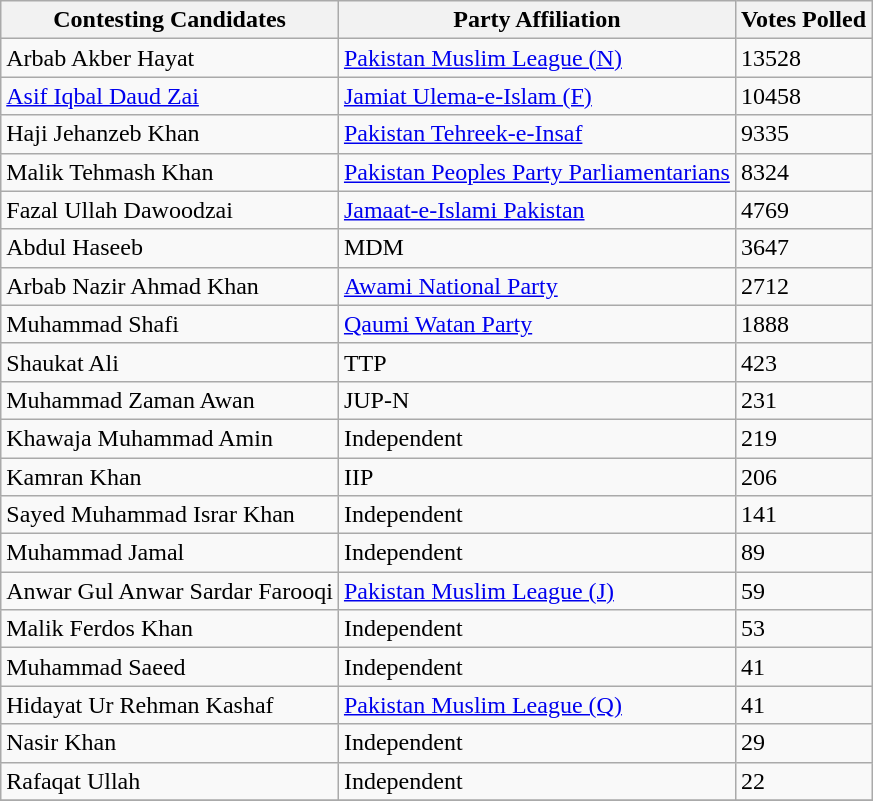<table class="wikitable sortable">
<tr>
<th>Contesting Candidates</th>
<th>Party Affiliation</th>
<th>Votes Polled</th>
</tr>
<tr>
<td>Arbab Akber Hayat</td>
<td><a href='#'>Pakistan Muslim League (N)</a></td>
<td>13528</td>
</tr>
<tr>
<td><a href='#'>Asif Iqbal Daud Zai</a></td>
<td><a href='#'>Jamiat Ulema-e-Islam (F)</a></td>
<td>10458</td>
</tr>
<tr>
<td>Haji Jehanzeb Khan</td>
<td><a href='#'>Pakistan Tehreek-e-Insaf</a></td>
<td>9335</td>
</tr>
<tr>
<td>Malik Tehmash Khan</td>
<td><a href='#'>Pakistan Peoples Party Parliamentarians</a></td>
<td>8324</td>
</tr>
<tr>
<td>Fazal Ullah Dawoodzai</td>
<td><a href='#'>Jamaat-e-Islami Pakistan</a></td>
<td>4769</td>
</tr>
<tr>
<td>Abdul Haseeb</td>
<td>MDM</td>
<td>3647</td>
</tr>
<tr>
<td>Arbab Nazir Ahmad Khan</td>
<td><a href='#'>Awami National Party</a></td>
<td>2712</td>
</tr>
<tr>
<td>Muhammad Shafi</td>
<td><a href='#'>Qaumi Watan Party</a></td>
<td>1888</td>
</tr>
<tr>
<td>Shaukat Ali</td>
<td>TTP</td>
<td>423</td>
</tr>
<tr>
<td>Muhammad Zaman Awan</td>
<td>JUP-N</td>
<td>231</td>
</tr>
<tr>
<td>Khawaja Muhammad Amin</td>
<td>Independent</td>
<td>219</td>
</tr>
<tr>
<td>Kamran Khan</td>
<td>IIP</td>
<td>206</td>
</tr>
<tr>
<td>Sayed Muhammad Israr Khan</td>
<td>Independent</td>
<td>141</td>
</tr>
<tr>
<td>Muhammad Jamal</td>
<td>Independent</td>
<td>89</td>
</tr>
<tr>
<td>Anwar Gul Anwar Sardar Farooqi</td>
<td><a href='#'>Pakistan Muslim League (J)</a></td>
<td>59</td>
</tr>
<tr>
<td>Malik Ferdos Khan</td>
<td>Independent</td>
<td>53</td>
</tr>
<tr>
<td>Muhammad Saeed</td>
<td>Independent</td>
<td>41</td>
</tr>
<tr>
<td>Hidayat Ur Rehman Kashaf</td>
<td><a href='#'>Pakistan Muslim League (Q)</a></td>
<td>41</td>
</tr>
<tr>
<td>Nasir Khan</td>
<td>Independent</td>
<td>29</td>
</tr>
<tr>
<td>Rafaqat Ullah</td>
<td>Independent</td>
<td>22</td>
</tr>
<tr>
</tr>
</table>
